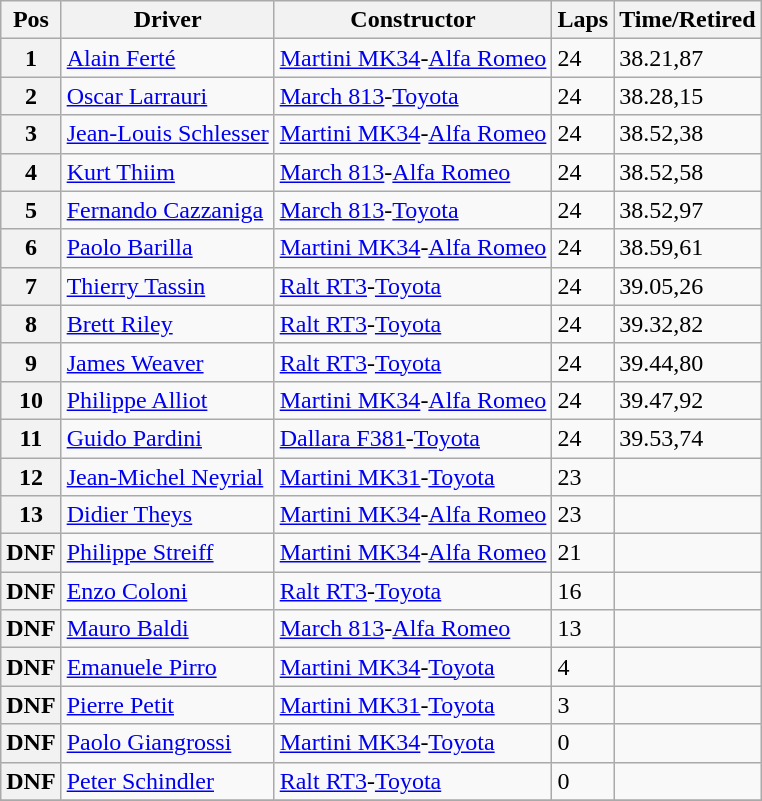<table class="wikitable">
<tr>
<th>Pos</th>
<th>Driver</th>
<th>Constructor</th>
<th>Laps</th>
<th>Time/Retired</th>
</tr>
<tr>
<th>1</th>
<td> <a href='#'>Alain Ferté</a></td>
<td><a href='#'>Martini MK34</a>-<a href='#'>Alfa Romeo</a></td>
<td>24</td>
<td>38.21,87</td>
</tr>
<tr>
<th>2</th>
<td> <a href='#'>Oscar Larrauri</a></td>
<td><a href='#'>March 813</a>-<a href='#'>Toyota</a></td>
<td>24</td>
<td>38.28,15</td>
</tr>
<tr>
<th>3</th>
<td> <a href='#'>Jean-Louis Schlesser</a></td>
<td><a href='#'>Martini MK34</a>-<a href='#'>Alfa Romeo</a></td>
<td>24</td>
<td>38.52,38</td>
</tr>
<tr>
<th>4</th>
<td> <a href='#'>Kurt Thiim</a></td>
<td><a href='#'>March 813</a>-<a href='#'>Alfa Romeo</a></td>
<td>24</td>
<td>38.52,58</td>
</tr>
<tr>
<th>5</th>
<td> <a href='#'>Fernando Cazzaniga</a></td>
<td><a href='#'>March 813</a>-<a href='#'>Toyota</a></td>
<td>24</td>
<td>38.52,97</td>
</tr>
<tr>
<th>6</th>
<td> <a href='#'>Paolo Barilla</a></td>
<td><a href='#'>Martini MK34</a>-<a href='#'>Alfa Romeo</a></td>
<td>24</td>
<td>38.59,61</td>
</tr>
<tr>
<th>7</th>
<td> <a href='#'>Thierry Tassin</a></td>
<td><a href='#'>Ralt RT3</a>-<a href='#'>Toyota</a></td>
<td>24</td>
<td>39.05,26</td>
</tr>
<tr>
<th>8</th>
<td> <a href='#'>Brett Riley</a></td>
<td><a href='#'>Ralt RT3</a>-<a href='#'>Toyota</a></td>
<td>24</td>
<td>39.32,82</td>
</tr>
<tr>
<th>9</th>
<td> <a href='#'>James Weaver</a></td>
<td><a href='#'>Ralt RT3</a>-<a href='#'>Toyota</a></td>
<td>24</td>
<td>39.44,80</td>
</tr>
<tr>
<th>10</th>
<td> <a href='#'>Philippe Alliot</a></td>
<td><a href='#'>Martini MK34</a>-<a href='#'>Alfa Romeo</a></td>
<td>24</td>
<td>39.47,92</td>
</tr>
<tr>
<th>11</th>
<td> <a href='#'>Guido Pardini</a></td>
<td><a href='#'>Dallara F381</a>-<a href='#'>Toyota</a></td>
<td>24</td>
<td>39.53,74</td>
</tr>
<tr>
<th>12</th>
<td> <a href='#'>Jean-Michel Neyrial</a></td>
<td><a href='#'>Martini MK31</a>-<a href='#'>Toyota</a></td>
<td>23</td>
<td></td>
</tr>
<tr>
<th>13</th>
<td> <a href='#'>Didier Theys</a></td>
<td><a href='#'>Martini MK34</a>-<a href='#'>Alfa Romeo</a></td>
<td>23</td>
<td></td>
</tr>
<tr>
<th>DNF</th>
<td> <a href='#'>Philippe Streiff</a></td>
<td><a href='#'>Martini MK34</a>-<a href='#'>Alfa Romeo</a></td>
<td>21</td>
<td></td>
</tr>
<tr>
<th>DNF</th>
<td> <a href='#'>Enzo Coloni</a></td>
<td><a href='#'>Ralt RT3</a>-<a href='#'>Toyota</a></td>
<td>16</td>
<td></td>
</tr>
<tr>
<th>DNF</th>
<td> <a href='#'>Mauro Baldi</a></td>
<td><a href='#'>March 813</a>-<a href='#'>Alfa Romeo</a></td>
<td>13</td>
<td></td>
</tr>
<tr>
<th>DNF</th>
<td> <a href='#'>Emanuele Pirro</a></td>
<td><a href='#'>Martini MK34</a>-<a href='#'>Toyota</a></td>
<td>4</td>
<td></td>
</tr>
<tr>
<th>DNF</th>
<td> <a href='#'>Pierre Petit</a></td>
<td><a href='#'>Martini MK31</a>-<a href='#'>Toyota</a></td>
<td>3</td>
<td></td>
</tr>
<tr>
<th>DNF</th>
<td> <a href='#'>Paolo Giangrossi</a></td>
<td><a href='#'>Martini MK34</a>-<a href='#'>Toyota</a></td>
<td>0</td>
<td></td>
</tr>
<tr>
<th>DNF</th>
<td> <a href='#'>Peter Schindler</a></td>
<td><a href='#'>Ralt RT3</a>-<a href='#'>Toyota</a></td>
<td>0</td>
<td></td>
</tr>
<tr>
</tr>
</table>
